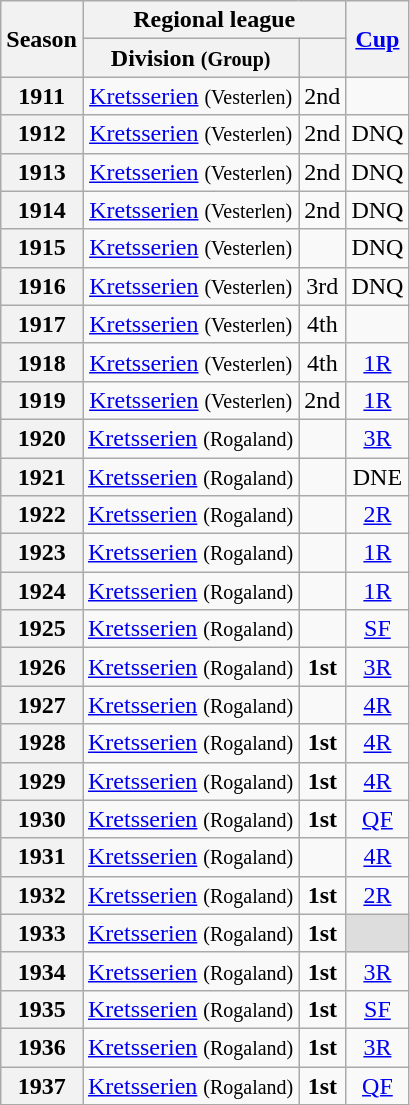<table class="wikitable sortable plainrowheaders" style="text-align: center;">
<tr>
<th scope=col rowspan="2">Season</th>
<th scope=col colspan="2" class=unsortable>Regional league</th>
<th scope=col rowspan="2"><a href='#'>Cup</a></th>
</tr>
<tr>
<th>Division <small>(Group)</small></th>
<th></th>
</tr>
<tr>
<th scope="row">1911</th>
<td><a href='#'>Kretsserien</a> <small>(Vesterlen)</small></td>
<td>2nd</td>
<td></td>
</tr>
<tr>
<th scope="row">1912</th>
<td><a href='#'>Kretsserien</a> <small>(Vesterlen)</small></td>
<td>2nd</td>
<td>DNQ</td>
</tr>
<tr>
<th scope="row">1913</th>
<td><a href='#'>Kretsserien</a> <small>(Vesterlen)</small></td>
<td>2nd</td>
<td>DNQ</td>
</tr>
<tr>
<th scope="row">1914</th>
<td><a href='#'>Kretsserien</a> <small>(Vesterlen)</small></td>
<td>2nd</td>
<td>DNQ</td>
</tr>
<tr>
<th scope="row">1915</th>
<td><a href='#'>Kretsserien</a> <small>(Vesterlen)</small></td>
<td></td>
<td>DNQ</td>
</tr>
<tr>
<th scope="row">1916</th>
<td><a href='#'>Kretsserien</a> <small>(Vesterlen)</small></td>
<td>3rd</td>
<td>DNQ</td>
</tr>
<tr>
<th scope="row">1917</th>
<td><a href='#'>Kretsserien</a> <small>(Vesterlen)</small></td>
<td>4th</td>
<td></td>
</tr>
<tr>
<th scope="row">1918</th>
<td><a href='#'>Kretsserien</a> <small>(Vesterlen)</small></td>
<td>4th</td>
<td><a href='#'>1R</a></td>
</tr>
<tr>
<th scope="row">1919</th>
<td><a href='#'>Kretsserien</a> <small>(Vesterlen)</small></td>
<td>2nd</td>
<td><a href='#'>1R</a></td>
</tr>
<tr>
<th scope="row">1920</th>
<td><a href='#'>Kretsserien</a> <small>(Rogaland)</small></td>
<td></td>
<td><a href='#'>3R</a></td>
</tr>
<tr>
<th scope="row">1921</th>
<td><a href='#'>Kretsserien</a> <small>(Rogaland)</small></td>
<td></td>
<td>DNE</td>
</tr>
<tr>
<th scope="row">1922</th>
<td><a href='#'>Kretsserien</a> <small>(Rogaland)</small></td>
<td></td>
<td><a href='#'>2R</a></td>
</tr>
<tr>
<th scope="row">1923</th>
<td><a href='#'>Kretsserien</a> <small>(Rogaland)</small></td>
<td></td>
<td><a href='#'>1R</a></td>
</tr>
<tr>
<th scope="row">1924</th>
<td><a href='#'>Kretsserien</a> <small>(Rogaland)</small></td>
<td></td>
<td><a href='#'>1R</a></td>
</tr>
<tr>
<th scope="row">1925</th>
<td><a href='#'>Kretsserien</a> <small>(Rogaland)</small></td>
<td></td>
<td><a href='#'>SF</a></td>
</tr>
<tr>
<th scope="row">1926</th>
<td><a href='#'>Kretsserien</a> <small>(Rogaland)</small></td>
<td><strong>1st</strong></td>
<td><a href='#'>3R</a></td>
</tr>
<tr>
<th scope="row">1927</th>
<td><a href='#'>Kretsserien</a> <small>(Rogaland)</small></td>
<td></td>
<td><a href='#'>4R</a></td>
</tr>
<tr>
<th scope="row">1928</th>
<td><a href='#'>Kretsserien</a> <small>(Rogaland)</small></td>
<td><strong>1st</strong></td>
<td><a href='#'>4R</a></td>
</tr>
<tr>
<th scope="row">1929</th>
<td><a href='#'>Kretsserien</a> <small>(Rogaland)</small></td>
<td><strong>1st</strong></td>
<td><a href='#'>4R</a></td>
</tr>
<tr>
<th scope="row">1930</th>
<td><a href='#'>Kretsserien</a> <small>(Rogaland)</small></td>
<td><strong>1st</strong></td>
<td><a href='#'>QF</a></td>
</tr>
<tr>
<th scope="row">1931</th>
<td><a href='#'>Kretsserien</a> <small>(Rogaland)</small></td>
<td></td>
<td><a href='#'>4R</a></td>
</tr>
<tr>
<th scope="row">1932</th>
<td><a href='#'>Kretsserien</a> <small>(Rogaland)</small></td>
<td><strong>1st</strong></td>
<td><a href='#'>2R</a></td>
</tr>
<tr>
<th scope="row">1933</th>
<td><a href='#'>Kretsserien</a> <small>(Rogaland)</small></td>
<td><strong>1st</strong></td>
<td bgcolor="#ddd"></td>
</tr>
<tr>
<th scope="row">1934</th>
<td><a href='#'>Kretsserien</a> <small>(Rogaland)</small></td>
<td><strong>1st</strong></td>
<td><a href='#'>3R</a></td>
</tr>
<tr>
<th scope="row">1935</th>
<td><a href='#'>Kretsserien</a> <small>(Rogaland)</small></td>
<td><strong>1st</strong></td>
<td><a href='#'>SF</a></td>
</tr>
<tr>
<th scope="row">1936</th>
<td><a href='#'>Kretsserien</a> <small>(Rogaland)</small></td>
<td><strong>1st</strong></td>
<td><a href='#'>3R</a></td>
</tr>
<tr>
<th scope="row">1937</th>
<td><a href='#'>Kretsserien</a> <small>(Rogaland)</small></td>
<td><strong>1st</strong></td>
<td><a href='#'>QF</a></td>
</tr>
</table>
